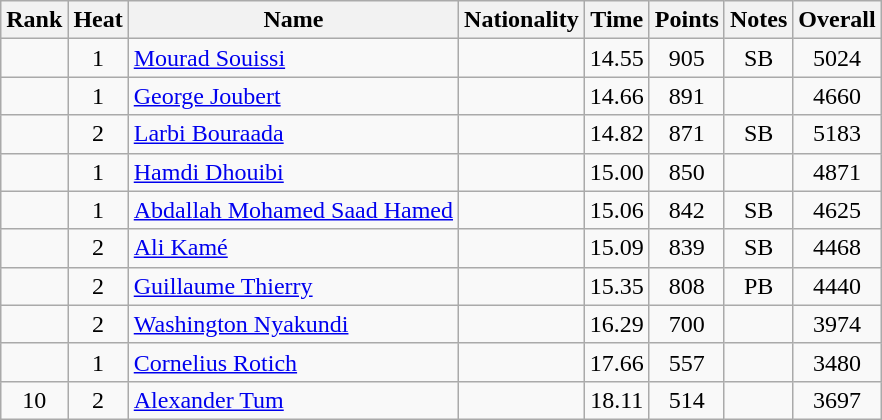<table class="wikitable sortable" style="text-align:center">
<tr>
<th>Rank</th>
<th>Heat</th>
<th>Name</th>
<th>Nationality</th>
<th>Time</th>
<th>Points</th>
<th>Notes</th>
<th>Overall</th>
</tr>
<tr>
<td></td>
<td>1</td>
<td align="left"><a href='#'>Mourad Souissi</a></td>
<td align=left></td>
<td>14.55</td>
<td>905</td>
<td>SB</td>
<td>5024</td>
</tr>
<tr>
<td></td>
<td>1</td>
<td align="left"><a href='#'>George Joubert</a></td>
<td align=left></td>
<td>14.66</td>
<td>891</td>
<td></td>
<td>4660</td>
</tr>
<tr>
<td></td>
<td>2</td>
<td align="left"><a href='#'>Larbi Bouraada</a></td>
<td align=left></td>
<td>14.82</td>
<td>871</td>
<td>SB</td>
<td>5183</td>
</tr>
<tr>
<td></td>
<td>1</td>
<td align="left"><a href='#'>Hamdi Dhouibi</a></td>
<td align=left></td>
<td>15.00</td>
<td>850</td>
<td></td>
<td>4871</td>
</tr>
<tr>
<td></td>
<td>1</td>
<td align="left"><a href='#'>Abdallah Mohamed Saad Hamed</a></td>
<td align=left></td>
<td>15.06</td>
<td>842</td>
<td>SB</td>
<td>4625</td>
</tr>
<tr>
<td></td>
<td>2</td>
<td align="left"><a href='#'>Ali Kamé</a></td>
<td align=left></td>
<td>15.09</td>
<td>839</td>
<td>SB</td>
<td>4468</td>
</tr>
<tr>
<td></td>
<td>2</td>
<td align="left"><a href='#'>Guillaume Thierry</a></td>
<td align=left></td>
<td>15.35</td>
<td>808</td>
<td>PB</td>
<td>4440</td>
</tr>
<tr>
<td></td>
<td>2</td>
<td align="left"><a href='#'>Washington Nyakundi</a></td>
<td align=left></td>
<td>16.29</td>
<td>700</td>
<td></td>
<td>3974</td>
</tr>
<tr>
<td></td>
<td>1</td>
<td align="left"><a href='#'>Cornelius Rotich</a></td>
<td align=left></td>
<td>17.66</td>
<td>557</td>
<td></td>
<td>3480</td>
</tr>
<tr>
<td>10</td>
<td>2</td>
<td align="left"><a href='#'>Alexander Tum</a></td>
<td align=left></td>
<td>18.11</td>
<td>514</td>
<td></td>
<td>3697</td>
</tr>
</table>
